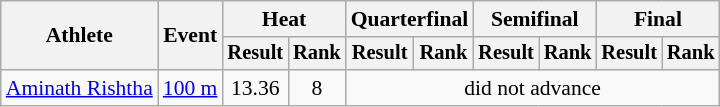<table class=wikitable style="font-size:90%">
<tr>
<th rowspan="2">Athlete</th>
<th rowspan="2">Event</th>
<th colspan="2">Heat</th>
<th colspan="2">Quarterfinal</th>
<th colspan="2">Semifinal</th>
<th colspan="2">Final</th>
</tr>
<tr style="font-size:95%">
<th>Result</th>
<th>Rank</th>
<th>Result</th>
<th>Rank</th>
<th>Result</th>
<th>Rank</th>
<th>Result</th>
<th>Rank</th>
</tr>
<tr align=center>
<td align=left><a href='#'>Aminath Rishtha</a></td>
<td align=left><a href='#'>100 m</a></td>
<td>13.36</td>
<td>8</td>
<td colspan=6>did not advance</td>
</tr>
</table>
